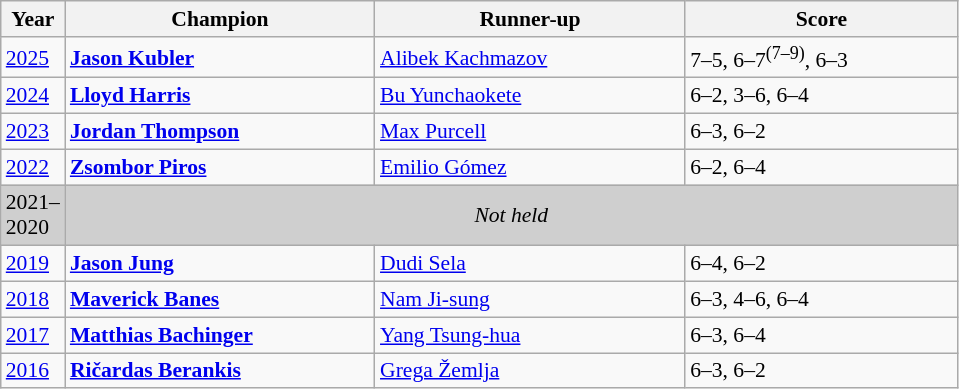<table class="wikitable" style="font-size:90%">
<tr>
<th>Year</th>
<th width="200">Champion</th>
<th width="200">Runner-up</th>
<th width="175">Score</th>
</tr>
<tr>
<td><a href='#'>2025</a></td>
<td> <strong><a href='#'>Jason Kubler</a></strong></td>
<td> <a href='#'>Alibek Kachmazov</a></td>
<td>7–5, 6–7<sup>(7–9)</sup>, 6–3</td>
</tr>
<tr>
<td><a href='#'>2024</a></td>
<td> <strong><a href='#'>Lloyd Harris</a></strong></td>
<td> <a href='#'>Bu Yunchaokete</a></td>
<td>6–2, 3–6, 6–4</td>
</tr>
<tr>
<td><a href='#'>2023</a></td>
<td> <strong><a href='#'>Jordan Thompson</a></strong></td>
<td> <a href='#'>Max Purcell</a></td>
<td>6–3, 6–2</td>
</tr>
<tr>
<td><a href='#'>2022</a></td>
<td> <strong><a href='#'>Zsombor Piros</a></strong></td>
<td> <a href='#'>Emilio Gómez</a></td>
<td>6–2, 6–4</td>
</tr>
<tr>
<td style="background:#cfcfcf">2021–<br>2020</td>
<td colspan=3 align=center style="background:#cfcfcf"><em>Not held</em></td>
</tr>
<tr>
<td><a href='#'>2019</a></td>
<td> <strong><a href='#'>Jason Jung</a></strong></td>
<td> <a href='#'>Dudi Sela</a></td>
<td>6–4, 6–2</td>
</tr>
<tr>
<td><a href='#'>2018</a></td>
<td> <strong><a href='#'>Maverick Banes</a></strong></td>
<td> <a href='#'>Nam Ji-sung</a></td>
<td>6–3, 4–6, 6–4</td>
</tr>
<tr>
<td><a href='#'>2017</a></td>
<td> <strong><a href='#'>Matthias Bachinger</a></strong></td>
<td> <a href='#'>Yang Tsung-hua</a></td>
<td>6–3, 6–4</td>
</tr>
<tr>
<td><a href='#'>2016</a></td>
<td> <strong><a href='#'>Ričardas Berankis</a></strong></td>
<td> <a href='#'>Grega Žemlja</a></td>
<td>6–3, 6–2</td>
</tr>
</table>
